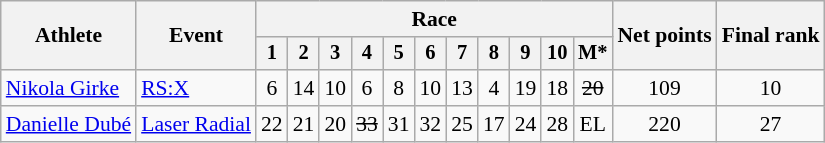<table class="wikitable" style="font-size:90%">
<tr>
<th rowspan=2>Athlete</th>
<th rowspan=2>Event</th>
<th colspan=11>Race</th>
<th rowspan=2>Net points</th>
<th rowspan=2>Final rank</th>
</tr>
<tr style="font-size:95%">
<th>1</th>
<th>2</th>
<th>3</th>
<th>4</th>
<th>5</th>
<th>6</th>
<th>7</th>
<th>8</th>
<th>9</th>
<th>10</th>
<th>M*</th>
</tr>
<tr align=center>
<td align=left><a href='#'>Nikola Girke</a></td>
<td align=left><a href='#'>RS:X</a></td>
<td>6</td>
<td>14</td>
<td>10</td>
<td>6</td>
<td>8</td>
<td>10</td>
<td>13</td>
<td>4</td>
<td>19</td>
<td>18</td>
<td><s>20</s></td>
<td>109</td>
<td>10</td>
</tr>
<tr align=center>
<td align=left><a href='#'>Danielle Dubé</a></td>
<td align=left><a href='#'>Laser Radial</a></td>
<td>22</td>
<td>21</td>
<td>20</td>
<td><s>33</s></td>
<td>31</td>
<td>32</td>
<td>25</td>
<td>17</td>
<td>24</td>
<td>28</td>
<td>EL</td>
<td>220</td>
<td>27</td>
</tr>
</table>
